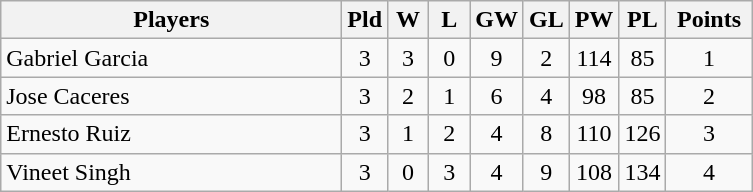<table class=wikitable style="text-align:center">
<tr>
<th width=220>Players</th>
<th width=20>Pld</th>
<th width=20>W</th>
<th width=20>L</th>
<th width=20>GW</th>
<th width=20>GL</th>
<th width=20>PW</th>
<th width=20>PL</th>
<th width=50>Points</th>
</tr>
<tr>
<td align=left> Gabriel Garcia</td>
<td>3</td>
<td>3</td>
<td>0</td>
<td>9</td>
<td>2</td>
<td>114</td>
<td>85</td>
<td>1</td>
</tr>
<tr>
<td align=left> Jose Caceres</td>
<td>3</td>
<td>2</td>
<td>1</td>
<td>6</td>
<td>4</td>
<td>98</td>
<td>85</td>
<td>2</td>
</tr>
<tr>
<td align=left> Ernesto Ruiz</td>
<td>3</td>
<td>1</td>
<td>2</td>
<td>4</td>
<td>8</td>
<td>110</td>
<td>126</td>
<td>3</td>
</tr>
<tr>
<td align=left> Vineet Singh</td>
<td>3</td>
<td>0</td>
<td>3</td>
<td>4</td>
<td>9</td>
<td>108</td>
<td>134</td>
<td>4</td>
</tr>
</table>
